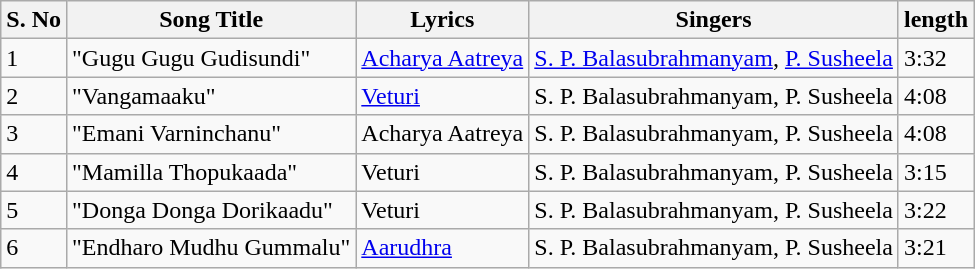<table class="wikitable">
<tr>
<th>S. No</th>
<th>Song Title</th>
<th>Lyrics</th>
<th>Singers</th>
<th>length</th>
</tr>
<tr>
<td>1</td>
<td>"Gugu Gugu Gudisundi"</td>
<td><a href='#'>Acharya Aatreya</a></td>
<td><a href='#'>S. P. Balasubrahmanyam</a>, <a href='#'>P. Susheela</a></td>
<td>3:32</td>
</tr>
<tr>
<td>2</td>
<td>"Vangamaaku"</td>
<td><a href='#'>Veturi</a></td>
<td>S. P. Balasubrahmanyam, P. Susheela</td>
<td>4:08</td>
</tr>
<tr>
<td>3</td>
<td>"Emani Varninchanu"</td>
<td>Acharya Aatreya</td>
<td>S. P. Balasubrahmanyam, P. Susheela</td>
<td>4:08</td>
</tr>
<tr>
<td>4</td>
<td>"Mamilla Thopukaada"</td>
<td>Veturi</td>
<td>S. P. Balasubrahmanyam, P. Susheela</td>
<td>3:15</td>
</tr>
<tr>
<td>5</td>
<td>"Donga Donga Dorikaadu"</td>
<td>Veturi</td>
<td>S. P. Balasubrahmanyam, P. Susheela</td>
<td>3:22</td>
</tr>
<tr>
<td>6</td>
<td>"Endharo Mudhu Gummalu"</td>
<td><a href='#'>Aarudhra</a></td>
<td>S. P. Balasubrahmanyam, P. Susheela</td>
<td>3:21</td>
</tr>
</table>
